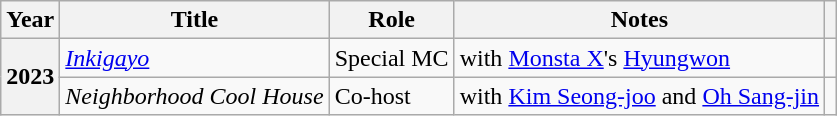<table class="wikitable plainrowheaders sortable">
<tr>
<th scope="col">Year</th>
<th scope="col">Title</th>
<th scope="col">Role</th>
<th scope="col">Notes</th>
<th scope="col" class="unsortable"></th>
</tr>
<tr>
<th scope="row" rowspan="2">2023</th>
<td><em><a href='#'>Inkigayo</a></em></td>
<td>Special MC</td>
<td>with <a href='#'>Monsta X</a>'s <a href='#'>Hyungwon</a></td>
<td style="text-align:center"></td>
</tr>
<tr>
<td><em>Neighborhood Cool House</em></td>
<td>Co-host</td>
<td>with <a href='#'>Kim Seong-joo</a> and <a href='#'>Oh Sang-jin</a></td>
<td style="text-align:center"></td>
</tr>
</table>
